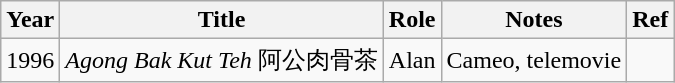<table class="wikitable">
<tr>
<th>Year</th>
<th>Title</th>
<th>Role</th>
<th>Notes</th>
<th>Ref</th>
</tr>
<tr>
<td>1996</td>
<td><em>Agong Bak Kut Teh</em> 阿公肉骨茶</td>
<td>Alan</td>
<td>Cameo, telemovie</td>
<td></td>
</tr>
</table>
